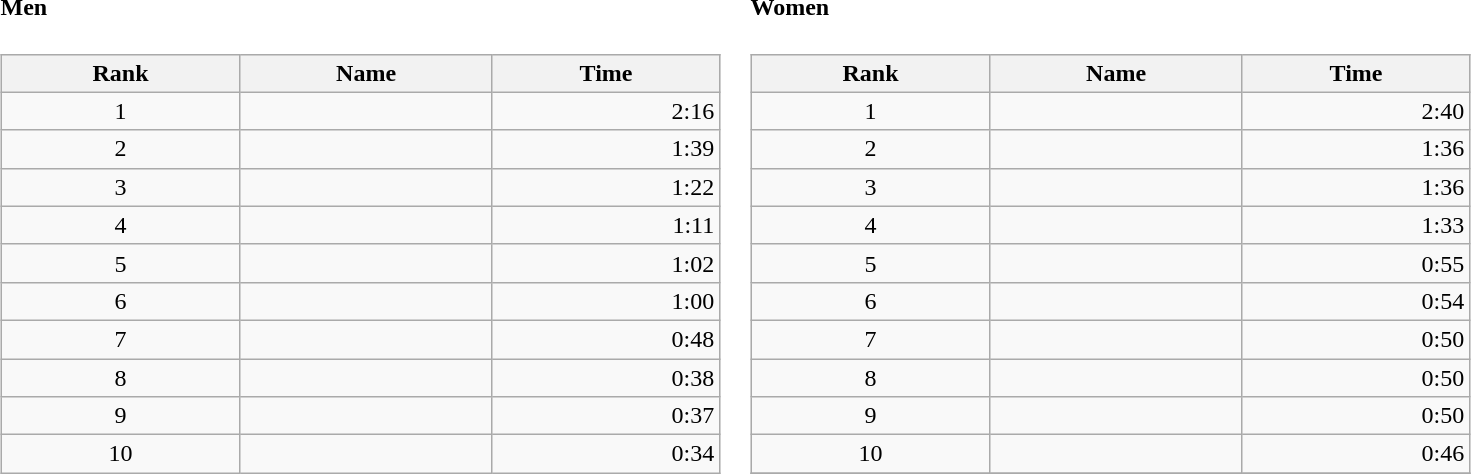<table border="0">
<tr>
<td valign="top"><br><h4>Men</h4><table class="wikitable" style="width:30em;margin-bottom:0;">
<tr>
<th scope="col">Rank</th>
<th scope="col">Name</th>
<th scope="col">Time</th>
</tr>
<tr>
<td style="text-align:center;">1</td>
<td> </td>
<td align="right">2:16</td>
</tr>
<tr>
<td style="text-align:center;">2</td>
<td></td>
<td align="right">1:39</td>
</tr>
<tr>
<td style="text-align:center;">3</td>
<td></td>
<td align="right">1:22</td>
</tr>
<tr>
<td style="text-align:center;">4</td>
<td></td>
<td align="right">1:11</td>
</tr>
<tr>
<td style="text-align:center;">5</td>
<td></td>
<td align="right">1:02</td>
</tr>
<tr>
<td style="text-align:center;">6</td>
<td> </td>
<td align="right">1:00</td>
</tr>
<tr>
<td style="text-align:center;">7</td>
<td></td>
<td align="right">0:48</td>
</tr>
<tr>
<td style="text-align:center;">8</td>
<td></td>
<td align="right">0:38</td>
</tr>
<tr>
<td style="text-align:center;">9</td>
<td></td>
<td align="right">0:37</td>
</tr>
<tr>
<td style="text-align:center;">10</td>
<td></td>
<td align="right">0:34</td>
</tr>
</table>
</td>
<td valign="top"><br><h4>Women</h4><table class="wikitable" style="width:30em;margin-bottom:0;">
<tr>
<th scope="col">Rank</th>
<th scope="col">Name</th>
<th scope="col">Time</th>
</tr>
<tr>
<td style="text-align:center;">1</td>
<td> </td>
<td align="right">2:40</td>
</tr>
<tr>
<td style="text-align:center;">2</td>
<td></td>
<td align="right">1:36</td>
</tr>
<tr>
<td style="text-align:center;">3</td>
<td></td>
<td align="right">1:36</td>
</tr>
<tr>
<td style="text-align:center;">4</td>
<td> </td>
<td align="right">1:33</td>
</tr>
<tr>
<td style="text-align:center;">5</td>
<td></td>
<td align="right">0:55</td>
</tr>
<tr>
<td style="text-align:center;">6</td>
<td></td>
<td align="right">0:54</td>
</tr>
<tr>
<td style="text-align:center;">7</td>
<td></td>
<td align="right">0:50</td>
</tr>
<tr>
<td style="text-align:center;">8</td>
<td></td>
<td align="right">0:50</td>
</tr>
<tr>
<td style="text-align:center;">9</td>
<td></td>
<td align="right">0:50</td>
</tr>
<tr>
<td style="text-align:center;">10</td>
<td></td>
<td align="right">0:46</td>
</tr>
<tr>
</tr>
</table>
</td>
</tr>
</table>
